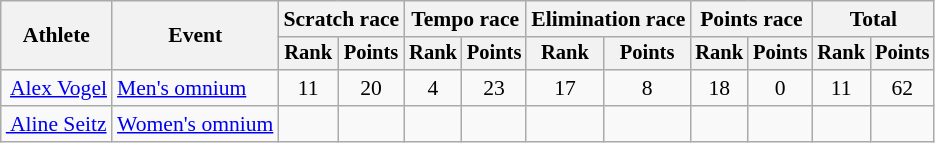<table class=wikitable style=font-size:90%;text-align:center>
<tr>
<th rowspan=2>Athlete</th>
<th rowspan=2>Event</th>
<th colspan=2>Scratch race</th>
<th colspan=2>Tempo race</th>
<th colspan=2>Elimination race</th>
<th colspan=2>Points race</th>
<th colspan=2>Total</th>
</tr>
<tr style=font-size:95%>
<th>Rank</th>
<th>Points</th>
<th>Rank</th>
<th>Points</th>
<th>Rank</th>
<th>Points</th>
<th>Rank</th>
<th>Points</th>
<th>Rank</th>
<th>Points</th>
</tr>
<tr>
<td align=left> <a href='#'>Alex Vogel</a></td>
<td align=left><a href='#'>Men's omnium</a></td>
<td>11</td>
<td>20</td>
<td>4</td>
<td>23</td>
<td>17</td>
<td>8</td>
<td>18</td>
<td>0</td>
<td>11</td>
<td>62</td>
</tr>
<tr>
<td align=left><a href='#'> Aline Seitz</a></td>
<td align=left><a href='#'>Women's omnium</a></td>
<td></td>
<td></td>
<td></td>
<td></td>
<td></td>
<td></td>
<td></td>
<td></td>
<td></td>
<td></td>
</tr>
</table>
